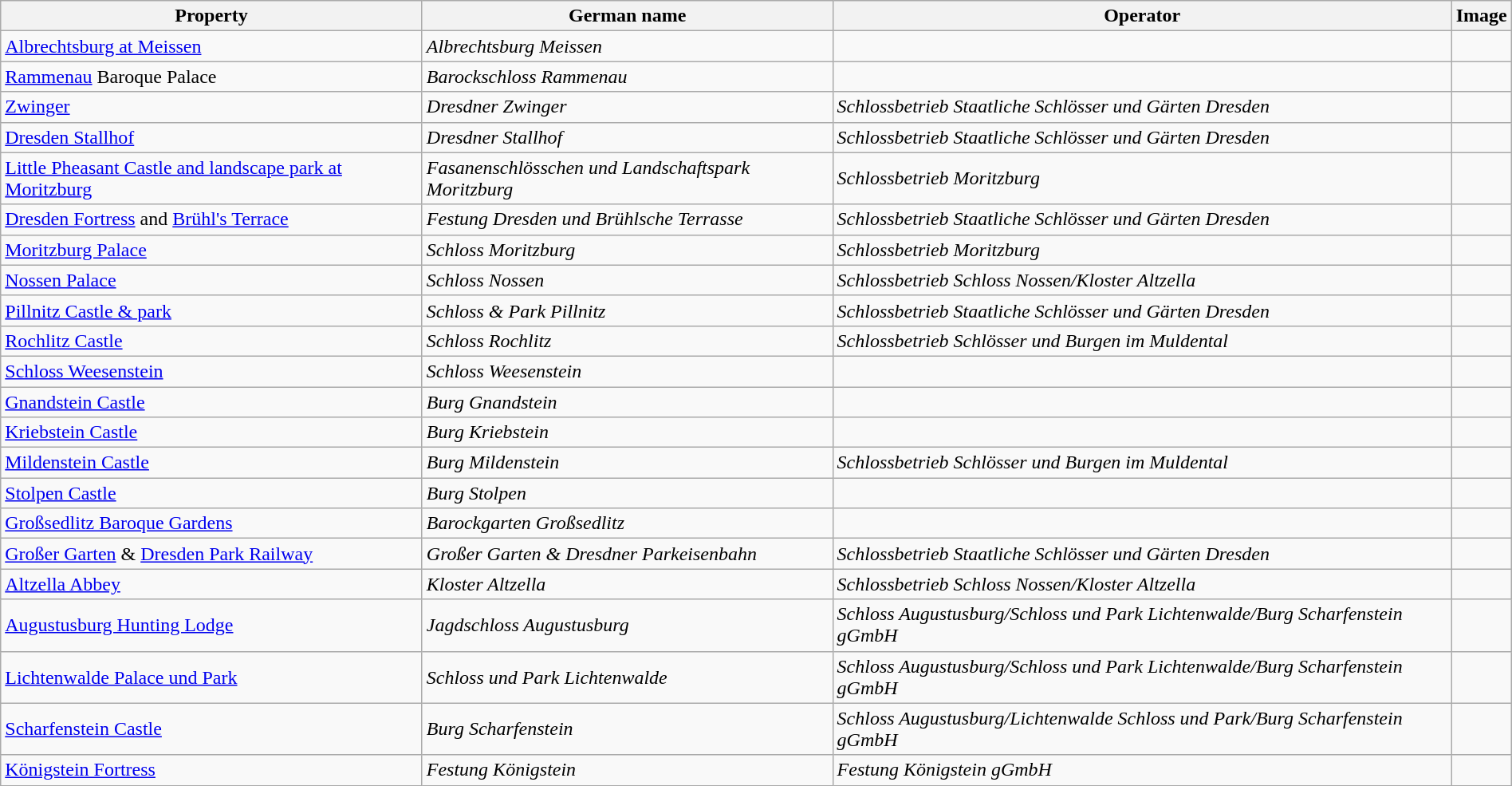<table class="wikitable sortable" width="100%">
<tr>
<th>Property</th>
<th>German name</th>
<th>Operator</th>
<th>Image</th>
</tr>
<tr>
<td><a href='#'>Albrechtsburg at Meissen</a></td>
<td><em>Albrechtsburg Meissen</em></td>
<td></td>
<td></td>
</tr>
<tr>
<td><a href='#'>Rammenau</a> Baroque Palace</td>
<td><em>Barockschloss Rammenau</em></td>
<td></td>
<td></td>
</tr>
<tr>
<td><a href='#'>Zwinger</a></td>
<td><em>Dresdner Zwinger</em></td>
<td><em>Schlossbetrieb Staatliche Schlösser und Gärten Dresden</em></td>
<td></td>
</tr>
<tr>
<td><a href='#'>Dresden Stallhof</a></td>
<td><em>Dresdner Stallhof</em></td>
<td><em>Schlossbetrieb Staatliche Schlösser und Gärten Dresden</em></td>
<td></td>
</tr>
<tr>
<td><a href='#'>Little Pheasant Castle and landscape park at Moritzburg</a></td>
<td><em>Fasanenschlösschen und Landschaftspark Moritzburg</em></td>
<td><em>Schlossbetrieb Moritzburg</em></td>
<td></td>
</tr>
<tr>
<td><a href='#'>Dresden Fortress</a> and <a href='#'>Brühl's Terrace</a></td>
<td><em>Festung Dresden und Brühlsche Terrasse</em></td>
<td><em>Schlossbetrieb Staatliche Schlösser und Gärten Dresden</em></td>
<td></td>
</tr>
<tr>
<td><a href='#'>Moritzburg Palace</a></td>
<td><em>Schloss Moritzburg</em></td>
<td><em>Schlossbetrieb Moritzburg</em></td>
<td></td>
</tr>
<tr>
<td><a href='#'>Nossen Palace</a></td>
<td><em>Schloss Nossen</em></td>
<td><em>Schlossbetrieb Schloss Nossen/Kloster Altzella</em></td>
<td></td>
</tr>
<tr>
<td><a href='#'>Pillnitz Castle & park</a></td>
<td><em>Schloss & Park Pillnitz</em></td>
<td><em>Schlossbetrieb Staatliche Schlösser und Gärten Dresden</em></td>
<td></td>
</tr>
<tr>
<td><a href='#'>Rochlitz Castle</a></td>
<td><em>Schloss Rochlitz</em></td>
<td><em>Schlossbetrieb Schlösser und Burgen im Muldental</em></td>
<td></td>
</tr>
<tr>
<td><a href='#'>Schloss Weesenstein</a></td>
<td><em>Schloss Weesenstein</em></td>
<td></td>
<td></td>
</tr>
<tr>
<td><a href='#'>Gnandstein Castle</a></td>
<td><em>Burg Gnandstein</em></td>
<td></td>
<td></td>
</tr>
<tr>
<td><a href='#'>Kriebstein Castle</a></td>
<td><em>Burg Kriebstein</em></td>
<td></td>
<td></td>
</tr>
<tr>
<td><a href='#'>Mildenstein Castle</a></td>
<td><em>Burg Mildenstein</em></td>
<td><em>Schlossbetrieb Schlösser und Burgen im Muldental</em></td>
<td></td>
</tr>
<tr>
<td><a href='#'>Stolpen Castle</a></td>
<td><em>Burg Stolpen</em></td>
<td></td>
<td></td>
</tr>
<tr>
<td><a href='#'>Großsedlitz Baroque Gardens</a></td>
<td><em>Barockgarten Großsedlitz</em></td>
<td></td>
<td></td>
</tr>
<tr>
<td><a href='#'>Großer Garten</a> & <a href='#'>Dresden Park Railway</a></td>
<td><em>Großer Garten & Dresdner Parkeisenbahn</em></td>
<td><em>Schlossbetrieb Staatliche Schlösser und Gärten Dresden</em></td>
<td></td>
</tr>
<tr>
<td><a href='#'>Altzella Abbey</a></td>
<td><em>Kloster Altzella</em></td>
<td><em>Schlossbetrieb Schloss Nossen/Kloster Altzella</em></td>
<td></td>
</tr>
<tr>
<td><a href='#'>Augustusburg Hunting Lodge</a></td>
<td><em>Jagdschloss Augustusburg</em></td>
<td><em>Schloss Augustusburg/Schloss und Park Lichtenwalde/Burg Scharfenstein gGmbH</em></td>
<td></td>
</tr>
<tr>
<td><a href='#'>Lichtenwalde Palace und Park</a></td>
<td><em>Schloss und Park Lichtenwalde</em></td>
<td><em>Schloss Augustusburg/Schloss und Park Lichtenwalde/Burg Scharfenstein gGmbH</em></td>
<td></td>
</tr>
<tr>
<td><a href='#'>Scharfenstein Castle</a></td>
<td><em>Burg Scharfenstein</em></td>
<td><em>Schloss Augustusburg/Lichtenwalde Schloss und Park/Burg Scharfenstein gGmbH</em></td>
<td></td>
</tr>
<tr>
<td><a href='#'>Königstein Fortress</a></td>
<td><em>Festung Königstein</em></td>
<td><em>Festung Königstein gGmbH</em></td>
<td></td>
</tr>
</table>
